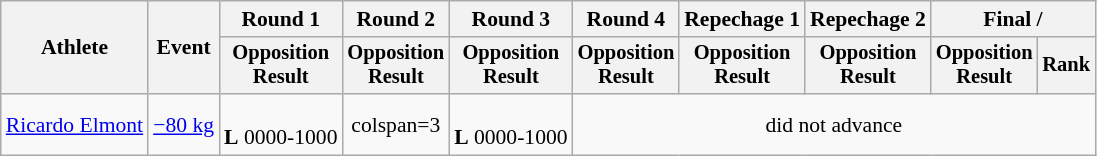<table class="wikitable" style="font-size:90%">
<tr>
<th rowspan="2">Athlete</th>
<th rowspan="2">Event</th>
<th>Round 1</th>
<th>Round 2</th>
<th>Round 3</th>
<th>Round 4</th>
<th>Repechage 1</th>
<th>Repechage 2</th>
<th colspan=2>Final / </th>
</tr>
<tr style="font-size:95%">
<th>Opposition<br>Result</th>
<th>Opposition<br>Result</th>
<th>Opposition<br>Result</th>
<th>Opposition<br>Result</th>
<th>Opposition<br>Result</th>
<th>Opposition<br>Result</th>
<th>Opposition<br>Result</th>
<th>Rank</th>
</tr>
<tr align=center>
<td align=left><a href='#'>Ricardo Elmont</a></td>
<td align=left><a href='#'>−80 kg</a></td>
<td><br><strong>L</strong> 0000-1000</td>
<td>colspan=3 </td>
<td><br><strong>L</strong> 0000-1000</td>
<td colspan=7>did not advance</td>
</tr>
</table>
